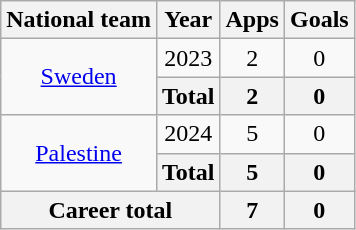<table class="wikitable" style="text-align:center">
<tr>
<th>National team</th>
<th>Year</th>
<th>Apps</th>
<th>Goals</th>
</tr>
<tr>
<td rowspan="2"><a href='#'>Sweden</a></td>
<td>2023</td>
<td>2</td>
<td>0</td>
</tr>
<tr>
<th>Total</th>
<th>2</th>
<th>0</th>
</tr>
<tr>
<td rowspan="2"><a href='#'>Palestine</a></td>
<td>2024</td>
<td>5</td>
<td>0</td>
</tr>
<tr>
<th>Total</th>
<th>5</th>
<th>0</th>
</tr>
<tr>
<th colspan="2">Career total</th>
<th>7</th>
<th>0</th>
</tr>
</table>
